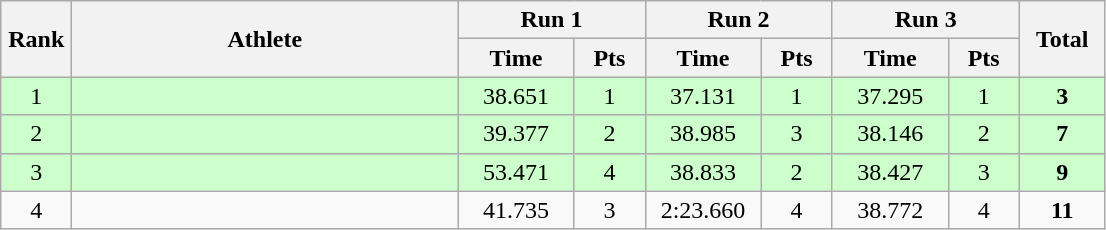<table class=wikitable style="text-align:center">
<tr>
<th rowspan="2" width=40>Rank</th>
<th rowspan="2" width=250>Athlete</th>
<th colspan="2">Run 1</th>
<th colspan="2">Run 2</th>
<th colspan="2">Run 3</th>
<th rowspan="2" width=50>Total</th>
</tr>
<tr>
<th width=70>Time</th>
<th width=40>Pts</th>
<th width=70>Time</th>
<th width=40>Pts</th>
<th width=70>Time</th>
<th width=40>Pts</th>
</tr>
<tr bgcolor="ccffcc">
<td>1</td>
<td align=left></td>
<td>38.651</td>
<td>1</td>
<td>37.131</td>
<td>1</td>
<td>37.295</td>
<td>1</td>
<td><strong>3</strong></td>
</tr>
<tr bgcolor="ccffcc">
<td>2</td>
<td align=left></td>
<td>39.377</td>
<td>2</td>
<td>38.985</td>
<td>3</td>
<td>38.146</td>
<td>2</td>
<td><strong>7</strong></td>
</tr>
<tr bgcolor="ccffcc">
<td>3</td>
<td align=left></td>
<td>53.471</td>
<td>4</td>
<td>38.833</td>
<td>2</td>
<td>38.427</td>
<td>3</td>
<td><strong>9</strong></td>
</tr>
<tr>
<td>4</td>
<td align=left></td>
<td>41.735</td>
<td>3</td>
<td>2:23.660</td>
<td>4</td>
<td>38.772</td>
<td>4</td>
<td><strong>11</strong></td>
</tr>
</table>
